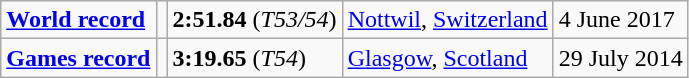<table class="wikitable">
<tr>
<td><a href='#'><strong>World record</strong></a></td>
<td></td>
<td><strong>2:51.84</strong> (<em>T53/54</em>)</td>
<td><a href='#'>Nottwil</a>, <a href='#'>Switzerland</a></td>
<td>4 June 2017</td>
</tr>
<tr>
<td><a href='#'><strong>Games record</strong></a></td>
<td></td>
<td><strong>3:19.65</strong> (<em>T54</em>)</td>
<td><a href='#'>Glasgow</a>, <a href='#'>Scotland</a></td>
<td>29 July 2014</td>
</tr>
</table>
